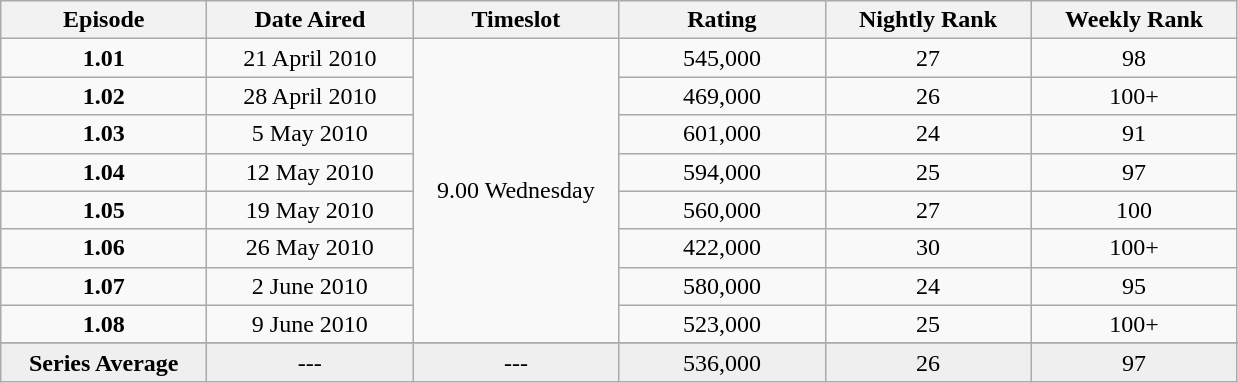<table class="wikitable">
<tr>
<th width="130">Episode</th>
<th width="130">Date Aired</th>
<th width="130">Timeslot</th>
<th width="130">Rating</th>
<th width="130">Nightly Rank</th>
<th width="130">Weekly Rank</th>
</tr>
<tr>
<td style="text-align:center"><strong>1.01</strong></td>
<td style="text-align:center" rowspan="1">21 April 2010</td>
<td style="text-align:center" rowspan="8">9.00 Wednesday</td>
<td style="text-align:center" rowspan="1">545,000</td>
<td style="text-align:center">27</td>
<td style="text-align:center">98</td>
</tr>
<tr>
<td style="text-align:center"><strong>1.02</strong></td>
<td style="text-align:center" rowspan="1">28 April 2010</td>
<td style="text-align:center" rowspan="1">469,000</td>
<td style="text-align:center">26</td>
<td style="text-align:center">100+</td>
</tr>
<tr>
<td style="text-align:center"><strong>1.03</strong></td>
<td style="text-align:center" rowspan="1">5 May 2010</td>
<td style="text-align:center" rowspan="1">601,000</td>
<td style="text-align:center">24</td>
<td style="text-align:center">91</td>
</tr>
<tr>
<td style="text-align:center"><strong>1.04</strong></td>
<td style="text-align:center" rowspan="1">12 May 2010</td>
<td style="text-align:center" rowspan="1">594,000</td>
<td style="text-align:center">25</td>
<td style="text-align:center">97</td>
</tr>
<tr>
<td style="text-align:center"><strong>1.05</strong></td>
<td style="text-align:center" rowspan="1">19 May 2010</td>
<td style="text-align:center" rowspan="1">560,000</td>
<td style="text-align:center">27</td>
<td style="text-align:center">100</td>
</tr>
<tr>
<td style="text-align:center"><strong>1.06</strong></td>
<td style="text-align:center" rowspan="1">26 May 2010</td>
<td style="text-align:center" rowspan="1">422,000</td>
<td style="text-align:center">30</td>
<td style="text-align:center">100+</td>
</tr>
<tr>
<td style="text-align:center"><strong>1.07</strong></td>
<td style="text-align:center" rowspan="1">2 June 2010</td>
<td style="text-align:center" rowspan="1">580,000</td>
<td style="text-align:center">24</td>
<td style="text-align:center">95</td>
</tr>
<tr>
<td style="text-align:center"><strong>1.08</strong></td>
<td style="text-align:center" rowspan="1">9 June 2010</td>
<td style="text-align:center" rowspan="1">523,000</td>
<td style="text-align:center">25</td>
<td style="text-align:center">100+</td>
</tr>
<tr>
</tr>
<tr bgcolor=#efefef>
<td style="text-align:center"><strong>Series Average</strong></td>
<td style="text-align:center">---</td>
<td style="text-align:center">---</td>
<td style="text-align:center">536,000</td>
<td style="text-align:center">26</td>
<td style="text-align:center">97</td>
</tr>
</table>
